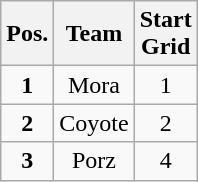<table class="wikitable">
<tr>
<th>Pos.</th>
<th>Team</th>
<th>Start<br>Grid </th>
</tr>
<tr | align="center" |>
<td><strong>1</strong></td>
<td>Mora </td>
<td>1</td>
</tr>
<tr | align="center" |>
<td><strong>2</strong></td>
<td>Coyote</td>
<td>2</td>
</tr>
<tr | align="center" |>
<td><strong>3</strong></td>
<td>Porz</td>
<td>4</td>
</tr>
</table>
